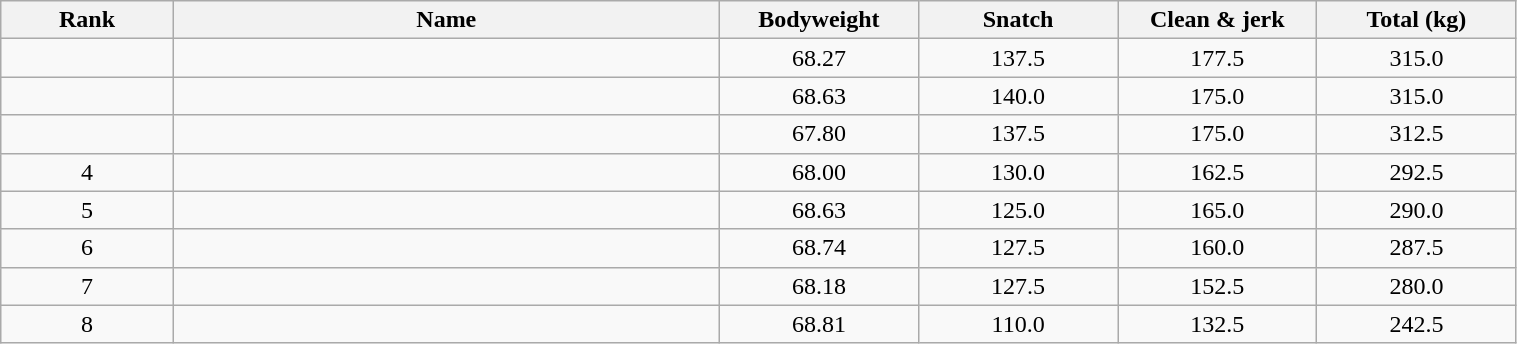<table class="wikitable" style="text-align:center; font-size:100%;" width="80%">
<tr>
<th style="width:6em;">Rank</th>
<th style="width:20em;">Name</th>
<th style="width:7em;">Bodyweight</th>
<th style="width:7em;">Snatch</th>
<th style="width:7em;">Clean & jerk</th>
<th style="width:7em;">Total (kg)</th>
</tr>
<tr>
<td></td>
<td align=left></td>
<td>68.27</td>
<td>137.5</td>
<td>177.5</td>
<td>315.0</td>
</tr>
<tr>
<td></td>
<td align=left></td>
<td>68.63</td>
<td>140.0</td>
<td>175.0</td>
<td>315.0</td>
</tr>
<tr>
<td></td>
<td align=left></td>
<td>67.80</td>
<td>137.5</td>
<td>175.0</td>
<td>312.5</td>
</tr>
<tr>
<td>4</td>
<td align=left></td>
<td>68.00</td>
<td>130.0</td>
<td>162.5</td>
<td>292.5</td>
</tr>
<tr>
<td>5</td>
<td align=left></td>
<td>68.63</td>
<td>125.0</td>
<td>165.0</td>
<td>290.0</td>
</tr>
<tr>
<td>6</td>
<td align=left></td>
<td>68.74</td>
<td>127.5</td>
<td>160.0</td>
<td>287.5</td>
</tr>
<tr>
<td>7</td>
<td align=left></td>
<td>68.18</td>
<td>127.5</td>
<td>152.5</td>
<td>280.0</td>
</tr>
<tr>
<td>8</td>
<td align=left></td>
<td>68.81</td>
<td>110.0</td>
<td>132.5</td>
<td>242.5</td>
</tr>
</table>
